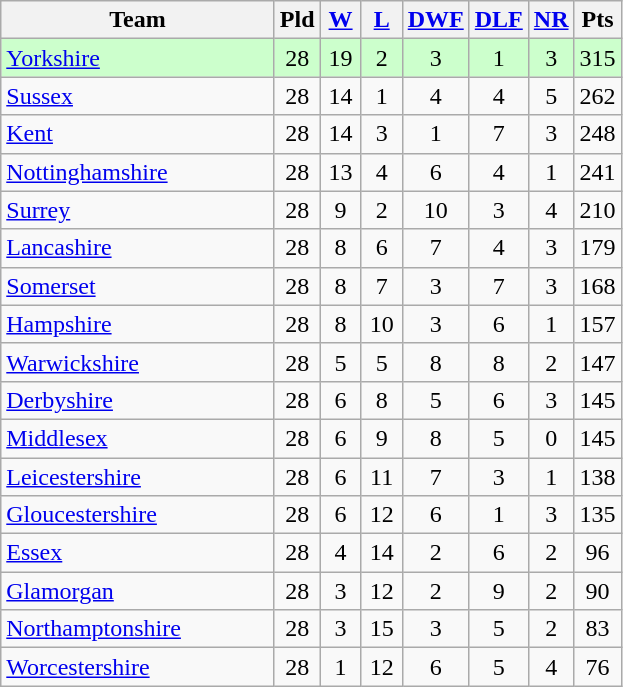<table class="wikitable" style="text-align:center;">
<tr>
<th width=175>Team</th>
<th width=20 abbr="Played">Pld</th>
<th width=20 abbr="Won"><a href='#'>W</a></th>
<th width=20 abbr="Lost"><a href='#'>L</a></th>
<th width=20 abbr="Drawn"><a href='#'>DWF</a></th>
<th width=20 abbr="Drawn"><a href='#'>DLF</a></th>
<th width=20 abbr="No Result"><a href='#'>NR</a></th>
<th width=20 abbr="Points">Pts</th>
</tr>
<tr style="background:#ccffcc;">
<td style="text-align:left;"><a href='#'>Yorkshire</a></td>
<td>28</td>
<td>19</td>
<td>2</td>
<td>3</td>
<td>1</td>
<td>3</td>
<td>315</td>
</tr>
<tr>
<td style="text-align:left;"><a href='#'>Sussex</a></td>
<td>28</td>
<td>14</td>
<td>1</td>
<td>4</td>
<td>4</td>
<td>5</td>
<td>262</td>
</tr>
<tr>
<td style="text-align:left;"><a href='#'>Kent</a></td>
<td>28</td>
<td>14</td>
<td>3</td>
<td>1</td>
<td>7</td>
<td>3</td>
<td>248</td>
</tr>
<tr>
<td style="text-align:left;"><a href='#'>Nottinghamshire</a></td>
<td>28</td>
<td>13</td>
<td>4</td>
<td>6</td>
<td>4</td>
<td>1</td>
<td>241</td>
</tr>
<tr>
<td style="text-align:left;"><a href='#'>Surrey</a></td>
<td>28</td>
<td>9</td>
<td>2</td>
<td>10</td>
<td>3</td>
<td>4</td>
<td>210</td>
</tr>
<tr>
<td style="text-align:left;"><a href='#'>Lancashire</a></td>
<td>28</td>
<td>8</td>
<td>6</td>
<td>7</td>
<td>4</td>
<td>3</td>
<td>179</td>
</tr>
<tr>
<td style="text-align:left;"><a href='#'>Somerset</a></td>
<td>28</td>
<td>8</td>
<td>7</td>
<td>3</td>
<td>7</td>
<td>3</td>
<td>168</td>
</tr>
<tr>
<td style="text-align:left;"><a href='#'>Hampshire</a></td>
<td>28</td>
<td>8</td>
<td>10</td>
<td>3</td>
<td>6</td>
<td>1</td>
<td>157</td>
</tr>
<tr>
<td style="text-align:left;"><a href='#'>Warwickshire</a></td>
<td>28</td>
<td>5</td>
<td>5</td>
<td>8</td>
<td>8</td>
<td>2</td>
<td>147</td>
</tr>
<tr>
<td style="text-align:left;"><a href='#'>Derbyshire</a></td>
<td>28</td>
<td>6</td>
<td>8</td>
<td>5</td>
<td>6</td>
<td>3</td>
<td>145</td>
</tr>
<tr>
<td style="text-align:left;"><a href='#'>Middlesex</a></td>
<td>28</td>
<td>6</td>
<td>9</td>
<td>8</td>
<td>5</td>
<td>0</td>
<td>145</td>
</tr>
<tr>
<td style="text-align:left;"><a href='#'>Leicestershire</a></td>
<td>28</td>
<td>6</td>
<td>11</td>
<td>7</td>
<td>3</td>
<td>1</td>
<td>138</td>
</tr>
<tr>
<td style="text-align:left;"><a href='#'>Gloucestershire</a></td>
<td>28</td>
<td>6</td>
<td>12</td>
<td>6</td>
<td>1</td>
<td>3</td>
<td>135</td>
</tr>
<tr>
<td style="text-align:left;"><a href='#'>Essex</a></td>
<td>28</td>
<td>4</td>
<td>14</td>
<td>2</td>
<td>6</td>
<td>2</td>
<td>96</td>
</tr>
<tr>
<td style="text-align:left;"><a href='#'>Glamorgan</a></td>
<td>28</td>
<td>3</td>
<td>12</td>
<td>2</td>
<td>9</td>
<td>2</td>
<td>90</td>
</tr>
<tr>
<td style="text-align:left;"><a href='#'>Northamptonshire</a></td>
<td>28</td>
<td>3</td>
<td>15</td>
<td>3</td>
<td>5</td>
<td>2</td>
<td>83</td>
</tr>
<tr>
<td style="text-align:left;"><a href='#'>Worcestershire</a></td>
<td>28</td>
<td>1</td>
<td>12</td>
<td>6</td>
<td>5</td>
<td>4</td>
<td>76</td>
</tr>
</table>
